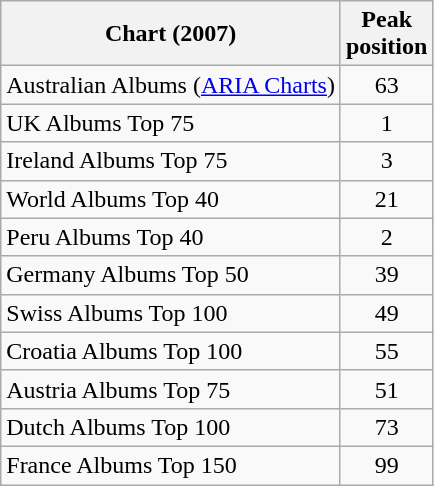<table class="wikitable sortable">
<tr>
<th>Chart (2007)</th>
<th>Peak<br>position</th>
</tr>
<tr>
<td align="left">Australian Albums (<a href='#'>ARIA Charts</a>)</td>
<td style="text-align:center;">63</td>
</tr>
<tr>
<td align="left">UK Albums Top 75</td>
<td style="text-align:center;">1</td>
</tr>
<tr>
<td align="left">Ireland Albums Top 75</td>
<td style="text-align:center;">3</td>
</tr>
<tr>
<td align="left">World Albums Top 40</td>
<td style="text-align:center;">21</td>
</tr>
<tr>
<td align="left">Peru Albums Top 40</td>
<td style="text-align:center;">2</td>
</tr>
<tr>
<td align="left">Germany Albums Top 50</td>
<td style="text-align:center;">39</td>
</tr>
<tr>
<td align="left">Swiss Albums Top 100</td>
<td style="text-align:center;">49</td>
</tr>
<tr>
<td align="left">Croatia Albums Top 100</td>
<td style="text-align:center;">55</td>
</tr>
<tr>
<td align="left">Austria Albums Top 75</td>
<td style="text-align:center;">51</td>
</tr>
<tr>
<td align="left">Dutch Albums Top 100</td>
<td style="text-align:center;">73</td>
</tr>
<tr>
<td align="left">France Albums Top 150</td>
<td style="text-align:center;">99</td>
</tr>
</table>
